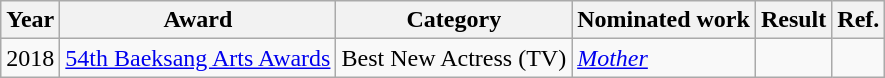<table class="wikitable sortable">
<tr>
<th>Year</th>
<th>Award</th>
<th>Category</th>
<th>Nominated work</th>
<th>Result</th>
<th>Ref.</th>
</tr>
<tr>
<td>2018</td>
<td><a href='#'>54th Baeksang Arts Awards</a></td>
<td>Best New Actress (TV)</td>
<td><em><a href='#'>Mother</a></em></td>
<td></td>
<td></td>
</tr>
</table>
